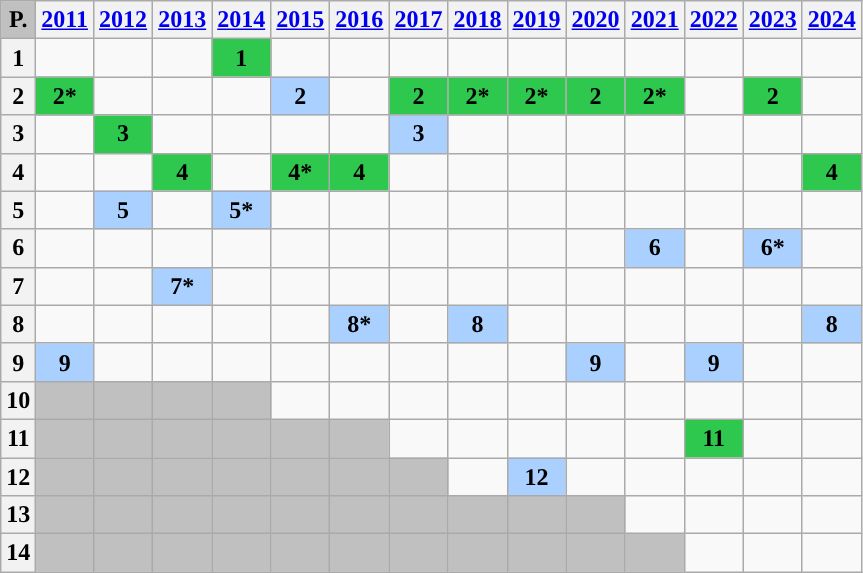<table class="wikitable nowrap" style="text-align: center; font-size:100%">
<tr>
<th style="background:#c0c0c0">P.</th>
<th><a href='#'>2011</a></th>
<th><a href='#'>2012</a></th>
<th><a href='#'>2013</a></th>
<th><a href='#'>2014</a></th>
<th><a href='#'>2015</a></th>
<th><a href='#'>2016</a></th>
<th><a href='#'>2017</a></th>
<th><a href='#'>2018</a></th>
<th><a href='#'>2019</a></th>
<th><a href='#'>2020</a></th>
<th><a href='#'>2021</a></th>
<th><a href='#'>2022</a></th>
<th><a href='#'>2023</a></th>
<th><a href='#'>2024</a></th>
</tr>
<tr>
<th>1</th>
<td></td>
<td></td>
<td></td>
<td style="background-color:#2dc84d"><span><strong>1</strong></span></td>
<td></td>
<td></td>
<td></td>
<td></td>
<td></td>
<td></td>
<td></td>
<td></td>
<td></td>
<td></td>
</tr>
<tr>
<th>2</th>
<td style="background-color:#2dc84d"><span><strong>2*</strong></span></td>
<td></td>
<td></td>
<td></td>
<td style="background-color:#AAD0FF"><span><strong>2</strong></span></td>
<td></td>
<td style="background-color:#2dc84d"><span><strong>2</strong></span></td>
<td style="background-color:#2dc84d"><span><strong>2*</strong></span></td>
<td style="background-color:#2dc84d"><span><strong>2*</strong></span></td>
<td style="background-color:#2dc84d"><span><strong>2</strong></span></td>
<td style="background-color:#2dc84d"><span><strong>2*</strong></span></td>
<td></td>
<td style="background-color:#2dc84d"><span><strong>2</strong></span></td>
<td></td>
</tr>
<tr>
<th>3</th>
<td></td>
<td style="background-color:#2dc84d"><span><strong>3</strong></span></td>
<td></td>
<td></td>
<td></td>
<td></td>
<td style="background-color:#AAD0FF"><span><strong>3</strong></span></td>
<td></td>
<td></td>
<td></td>
<td></td>
<td></td>
<td></td>
<td></td>
</tr>
<tr>
<th>4</th>
<td></td>
<td></td>
<td style="background-color:#2dc84d"><span><strong>4</strong></span></td>
<td></td>
<td style="background-color:#2dc84d"><span><strong>4*</strong></span></td>
<td style="background-color:#2dc84d"><span><strong>4</strong></span></td>
<td></td>
<td></td>
<td></td>
<td></td>
<td></td>
<td></td>
<td></td>
<td style="background-color:#2dc84d"><span><strong>4</strong></span></td>
</tr>
<tr>
<th>5</th>
<td></td>
<td style="background-color:#AAD0FF"><span><strong>5</strong></span></td>
<td></td>
<td style="background-color:#AAD0FF"><span><strong>5*</strong></span></td>
<td></td>
<td></td>
<td></td>
<td></td>
<td></td>
<td></td>
<td></td>
<td></td>
<td></td>
<td></td>
</tr>
<tr>
<th>6</th>
<td></td>
<td></td>
<td></td>
<td></td>
<td></td>
<td></td>
<td></td>
<td></td>
<td></td>
<td></td>
<td style="background-color:#AAD0FF"><span><strong>6</strong></span></td>
<td></td>
<td style="background-color:#AAD0FF"><span><strong>6*</strong></span></td>
<td></td>
</tr>
<tr>
<th>7</th>
<td></td>
<td></td>
<td style="background-color:#AAD0FF"><span><strong>7*</strong></span></td>
<td></td>
<td></td>
<td></td>
<td></td>
<td></td>
<td></td>
<td></td>
<td></td>
<td></td>
<td></td>
<td></td>
</tr>
<tr>
<th>8</th>
<td></td>
<td></td>
<td></td>
<td></td>
<td></td>
<td style="background-color:#AAD0FF"><span><strong>8*</strong></span></td>
<td></td>
<td style="background-color:#AAD0FF"><span><strong>8</strong></span></td>
<td></td>
<td></td>
<td></td>
<td></td>
<td></td>
<td style="background-color:#AAD0FF"><span><strong>8</strong></span></td>
</tr>
<tr>
<th>9</th>
<td style="background-color:#AAD0FF"><span><strong>9</strong></span></td>
<td></td>
<td></td>
<td></td>
<td></td>
<td></td>
<td></td>
<td></td>
<td></td>
<td style="background-color:#AAD0FF"><span><strong>9</strong></span></td>
<td></td>
<td style="background-color:#AAD0FF"><span><strong>9</strong></span></td>
<td></td>
<td></td>
</tr>
<tr>
<th>10</th>
<td style="background:#c0c0c0"></td>
<td style="background:#c0c0c0"></td>
<td style="background:#c0c0c0"></td>
<td style="background:#c0c0c0"></td>
<td></td>
<td></td>
<td></td>
<td></td>
<td></td>
<td></td>
<td></td>
<td></td>
<td></td>
<td></td>
</tr>
<tr>
<th>11</th>
<td style="background:#c0c0c0"></td>
<td style="background:#c0c0c0"></td>
<td style="background:#c0c0c0"></td>
<td style="background:#c0c0c0"></td>
<td style="background:#c0c0c0"></td>
<td style="background:#c0c0c0"></td>
<td></td>
<td></td>
<td></td>
<td></td>
<td></td>
<td style="background-color:#2dc84d"><span><strong>11</strong></span></td>
<td></td>
<td></td>
</tr>
<tr>
<th>12</th>
<td style="background:#c0c0c0"></td>
<td style="background:#c0c0c0"></td>
<td style="background:#c0c0c0"></td>
<td style="background:#c0c0c0"></td>
<td style="background:#c0c0c0"></td>
<td style="background:#c0c0c0"></td>
<td style="background:#c0c0c0"></td>
<td></td>
<td style="background-color:#AAD0FF"><span><strong>12</strong></span></td>
<td></td>
<td></td>
<td></td>
<td></td>
<td></td>
</tr>
<tr>
<th>13</th>
<td style="background:#c0c0c0"></td>
<td style="background:#c0c0c0"></td>
<td style="background:#c0c0c0"></td>
<td style="background:#c0c0c0"></td>
<td style="background:#c0c0c0"></td>
<td style="background:#c0c0c0"></td>
<td style="background:#c0c0c0"></td>
<td style="background:#c0c0c0"></td>
<td style="background:#c0c0c0"></td>
<td style="background:#c0c0c0"></td>
<td></td>
<td></td>
<td></td>
</tr>
<tr>
<th>14</th>
<td style="background:#c0c0c0"></td>
<td style="background:#c0c0c0"></td>
<td style="background:#c0c0c0"></td>
<td style="background:#c0c0c0"></td>
<td style="background:#c0c0c0"></td>
<td style="background:#c0c0c0"></td>
<td style="background:#c0c0c0"></td>
<td style="background:#c0c0c0"></td>
<td style="background:#c0c0c0"></td>
<td style="background:#c0c0c0"></td>
<td style="background:#c0c0c0"></td>
<td></td>
<td></td>
<td></td>
</tr>
</table>
